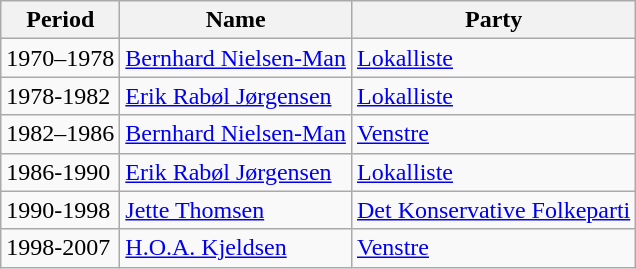<table class="wikitable">
<tr>
<th>Period</th>
<th>Name</th>
<th>Party</th>
</tr>
<tr>
<td>1970–1978</td>
<td><a href='#'>Bernhard Nielsen-Man</a></td>
<td><a href='#'>Lokalliste</a></td>
</tr>
<tr>
<td>1978-1982</td>
<td><a href='#'>Erik Rabøl Jørgensen</a></td>
<td><a href='#'>Lokalliste</a></td>
</tr>
<tr>
<td>1982–1986</td>
<td><a href='#'>Bernhard Nielsen-Man</a></td>
<td><a href='#'>Venstre</a></td>
</tr>
<tr>
<td>1986-1990</td>
<td><a href='#'>Erik Rabøl Jørgensen</a></td>
<td><a href='#'>Lokalliste</a></td>
</tr>
<tr>
<td>1990-1998</td>
<td><a href='#'>Jette Thomsen</a></td>
<td><a href='#'>Det Konservative Folkeparti</a></td>
</tr>
<tr>
<td>1998-2007</td>
<td><a href='#'>H.O.A. Kjeldsen</a></td>
<td><a href='#'>Venstre</a></td>
</tr>
</table>
